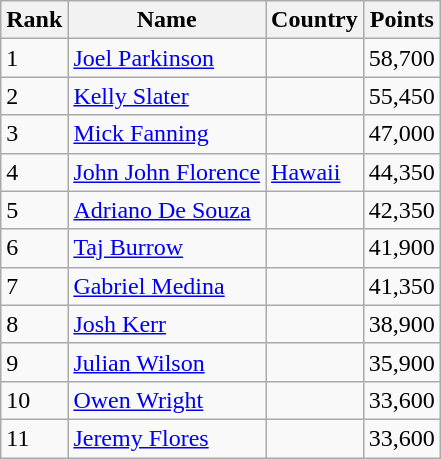<table class="wikitable">
<tr>
<th>Rank</th>
<th>Name</th>
<th>Country</th>
<th>Points</th>
</tr>
<tr>
<td>1</td>
<td align=left><a href='#'>Joel Parkinson</a></td>
<td align=left></td>
<td align=left>58,700</td>
</tr>
<tr>
<td>2</td>
<td align=left><a href='#'>Kelly Slater</a></td>
<td align=left></td>
<td align=left>55,450</td>
</tr>
<tr>
<td>3</td>
<td align=left><a href='#'>Mick Fanning</a></td>
<td align=left></td>
<td align=left>47,000</td>
</tr>
<tr>
<td>4</td>
<td align=left><a href='#'>John John Florence</a></td>
<td align=left> <a href='#'>Hawaii</a></td>
<td align=left>44,350</td>
</tr>
<tr>
<td>5</td>
<td align=left><a href='#'>Adriano De Souza</a></td>
<td align=left></td>
<td align=left>42,350</td>
</tr>
<tr>
<td>6</td>
<td align=left><a href='#'>Taj Burrow</a></td>
<td align=left></td>
<td align=left>41,900</td>
</tr>
<tr>
<td>7</td>
<td align=left><a href='#'>Gabriel Medina</a></td>
<td align=left></td>
<td align=left>41,350</td>
</tr>
<tr>
<td>8</td>
<td align=left><a href='#'>Josh Kerr</a></td>
<td align=left></td>
<td align=left>38,900</td>
</tr>
<tr>
<td>9</td>
<td align=left><a href='#'>Julian Wilson</a></td>
<td align=left></td>
<td align=left>35,900</td>
</tr>
<tr>
<td>10</td>
<td align=left><a href='#'>Owen Wright</a></td>
<td align=left></td>
<td align=left>33,600</td>
</tr>
<tr>
<td>11</td>
<td align=left><a href='#'>Jeremy Flores</a></td>
<td align=left></td>
<td align=left>33,600</td>
</tr>
</table>
